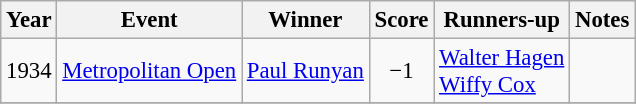<table class="wikitable" style="font-size:95%;">
<tr>
<th>Year</th>
<th>Event</th>
<th>Winner</th>
<th>Score</th>
<th>Runners-up</th>
<th>Notes</th>
</tr>
<tr>
<td align=center>1934</td>
<td><a href='#'>Metropolitan Open</a></td>
<td> <a href='#'>Paul Runyan</a></td>
<td align="center">−1</td>
<td> <a href='#'>Walter Hagen</a><br> <a href='#'>Wiffy Cox</a></td>
<td></td>
</tr>
<tr>
</tr>
</table>
